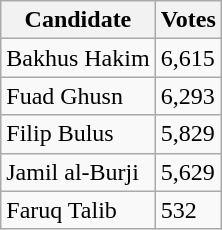<table class=wikitable>
<tr>
<th>Candidate</th>
<th>Votes</th>
</tr>
<tr>
<td>Bakhus Hakim</td>
<td>6,615</td>
</tr>
<tr>
<td>Fuad Ghusn</td>
<td>6,293</td>
</tr>
<tr>
<td>Filip Bulus</td>
<td>5,829</td>
</tr>
<tr>
<td>Jamil al-Burji</td>
<td>5,629</td>
</tr>
<tr>
<td>Faruq Talib</td>
<td>532</td>
</tr>
</table>
